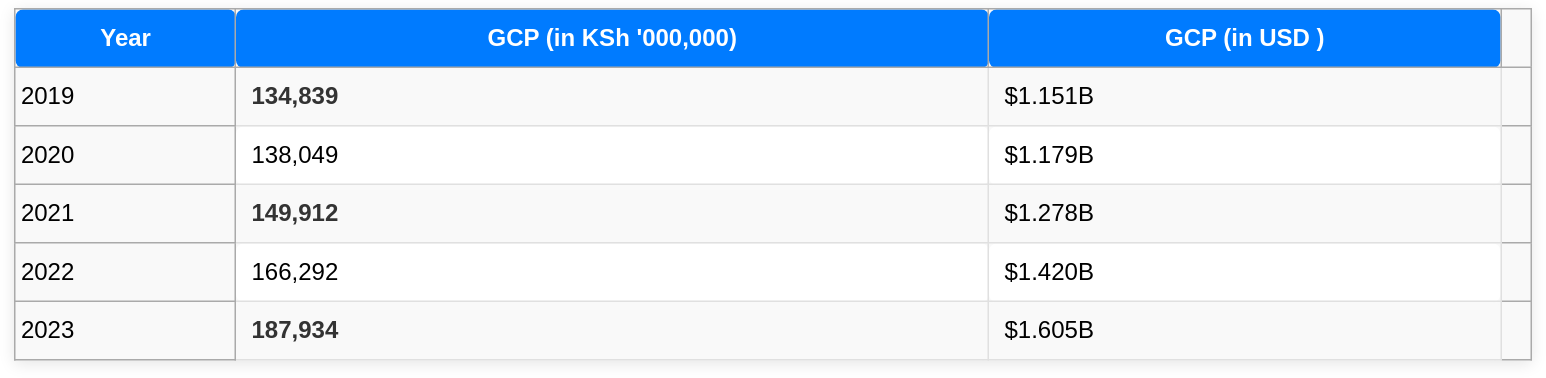<table class="wikitable" style="width: 80%; border-collapse: collapse; margin: auto; font-family: 'Segoe UI', Tahoma, Geneva, sans-serif; box-shadow: 0 2px 10px rgba(0, 0, 0, 0.1);">
<tr>
<th style="background-color: #007BFF; color: white; padding: 10px; border-radius: 5px;">Year</th>
<th style="background-color: #007BFF; color: white; padding: 10px; border-radius: 5px;">GCP (in KSh '000,000)</th>
<th style="background-color: #007BFF; color: white; padding: 10px; border-radius: 5px;">GCP (in USD )</th>
</tr>
<tr>
<td>2019</td>
<td style="background-color: #f9f9f9; padding: 10px; border: 1px solid #e0e0e0; border-radius: 5px; font-weight: bold; color: #333;">134,839</td>
<td style="background-color: #f9f9f9; padding: 10px; border: 1px solid #e0e0e0; border-radius: 5px;">$1.151B</td>
<td></td>
</tr>
<tr>
<td>2020</td>
<td style="background-color: #ffffff; padding: 10px; border: 1px solid #e0e0e0; border-radius: 5px;">138,049</td>
<td style="background-color: #ffffff; padding: 10px; border: 1px solid #e0e0e0; border-radius: 5px;">$1.179B</td>
<td></td>
</tr>
<tr>
<td>2021</td>
<td style="background-color: #f9f9f9; padding: 10px; border: 1px solid #e0e0e0; border-radius: 5px; font-weight: bold; color: #333;">149,912</td>
<td style="background-color: #f9f9f9; padding: 10px; border: 1px solid #e0e0e0; border-radius: 5px;">$1.278B</td>
<td></td>
</tr>
<tr>
<td>2022</td>
<td style="background-color: #ffffff; padding: 10px; border: 1px solid #e0e0e0; border-radius: 5px;">166,292</td>
<td style="background-color: #ffffff; padding: 10px; border: 1px solid #e0e0e0; border-radius: 5px;">$1.420B</td>
<td></td>
</tr>
<tr>
<td>2023</td>
<td style="background-color: #f9f9f9; padding: 10px; border: 1px solid #e0e0e0; border-radius: 5px; font-weight: bold; color: #333;">187,934</td>
<td style="background-color: #f9f9f9; padding: 10px; border: 1px solid #e0e0e0; border-radius: 5px;">$1.605B</td>
<td></td>
</tr>
</table>
